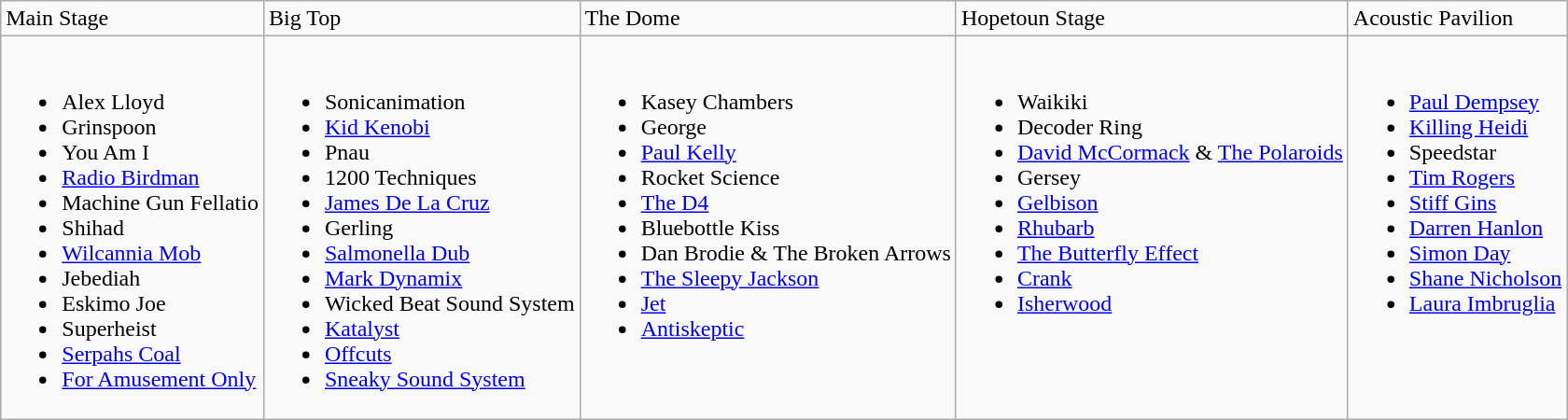<table class="wikitable">
<tr>
<td>Main Stage</td>
<td>Big Top</td>
<td>The Dome</td>
<td>Hopetoun Stage</td>
<td>Acoustic Pavilion</td>
</tr>
<tr valign="top">
<td><br><ul><li>Alex Lloyd</li><li>Grinspoon</li><li>You Am I</li><li><a href='#'>Radio Birdman</a></li><li>Machine Gun Fellatio</li><li>Shihad</li><li><a href='#'>Wilcannia Mob</a></li><li>Jebediah</li><li>Eskimo Joe</li><li>Superheist</li><li><a href='#'>Serpahs Coal</a></li><li><a href='#'>For Amusement Only</a></li></ul></td>
<td><br><ul><li>Sonicanimation</li><li><a href='#'>Kid Kenobi</a></li><li>Pnau</li><li>1200 Techniques</li><li><a href='#'>James De La Cruz</a></li><li>Gerling</li><li><a href='#'>Salmonella Dub</a></li><li><a href='#'>Mark Dynamix</a></li><li>Wicked Beat Sound System</li><li><a href='#'>Katalyst</a></li><li><a href='#'>Offcuts</a></li><li><a href='#'>Sneaky Sound System</a></li></ul></td>
<td><br><ul><li>Kasey Chambers</li><li>George</li><li><a href='#'>Paul Kelly</a></li><li>Rocket Science</li><li><a href='#'>The D4</a></li><li>Bluebottle Kiss</li><li>Dan Brodie & The Broken Arrows</li><li><a href='#'>The Sleepy Jackson</a></li><li><a href='#'>Jet</a></li><li><a href='#'>Antiskeptic</a></li></ul></td>
<td><br><ul><li>Waikiki</li><li>Decoder Ring</li><li><a href='#'>David McCormack</a> & <a href='#'>The Polaroids</a></li><li>Gersey</li><li><a href='#'>Gelbison</a></li><li><a href='#'>Rhubarb</a></li><li><a href='#'>The Butterfly Effect</a></li><li><a href='#'>Crank</a></li><li><a href='#'>Isherwood</a></li></ul></td>
<td><br><ul><li><a href='#'>Paul Dempsey</a></li><li><a href='#'>Killing Heidi</a></li><li>Speedstar</li><li><a href='#'>Tim Rogers</a></li><li><a href='#'>Stiff Gins</a></li><li><a href='#'>Darren Hanlon</a></li><li><a href='#'>Simon Day</a></li><li><a href='#'>Shane Nicholson</a></li><li><a href='#'>Laura Imbruglia</a></li></ul></td>
</tr>
</table>
